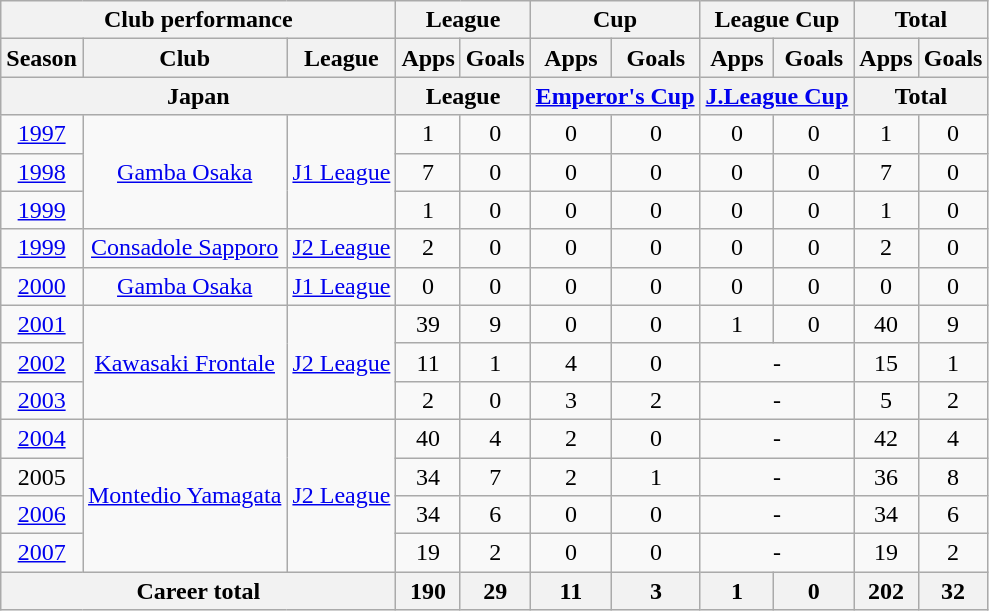<table class="wikitable" style="text-align:center">
<tr>
<th colspan=3>Club performance</th>
<th colspan=2>League</th>
<th colspan=2>Cup</th>
<th colspan=2>League Cup</th>
<th colspan=2>Total</th>
</tr>
<tr>
<th>Season</th>
<th>Club</th>
<th>League</th>
<th>Apps</th>
<th>Goals</th>
<th>Apps</th>
<th>Goals</th>
<th>Apps</th>
<th>Goals</th>
<th>Apps</th>
<th>Goals</th>
</tr>
<tr>
<th colspan=3>Japan</th>
<th colspan=2>League</th>
<th colspan=2><a href='#'>Emperor's Cup</a></th>
<th colspan=2><a href='#'>J.League Cup</a></th>
<th colspan=2>Total</th>
</tr>
<tr>
<td><a href='#'>1997</a></td>
<td rowspan="3"><a href='#'>Gamba Osaka</a></td>
<td rowspan="3"><a href='#'>J1 League</a></td>
<td>1</td>
<td>0</td>
<td>0</td>
<td>0</td>
<td>0</td>
<td>0</td>
<td>1</td>
<td>0</td>
</tr>
<tr>
<td><a href='#'>1998</a></td>
<td>7</td>
<td>0</td>
<td>0</td>
<td>0</td>
<td>0</td>
<td>0</td>
<td>7</td>
<td>0</td>
</tr>
<tr>
<td><a href='#'>1999</a></td>
<td>1</td>
<td>0</td>
<td>0</td>
<td>0</td>
<td>0</td>
<td>0</td>
<td>1</td>
<td>0</td>
</tr>
<tr>
<td><a href='#'>1999</a></td>
<td><a href='#'>Consadole Sapporo</a></td>
<td><a href='#'>J2 League</a></td>
<td>2</td>
<td>0</td>
<td>0</td>
<td>0</td>
<td>0</td>
<td>0</td>
<td>2</td>
<td>0</td>
</tr>
<tr>
<td><a href='#'>2000</a></td>
<td><a href='#'>Gamba Osaka</a></td>
<td><a href='#'>J1 League</a></td>
<td>0</td>
<td>0</td>
<td>0</td>
<td>0</td>
<td>0</td>
<td>0</td>
<td>0</td>
<td>0</td>
</tr>
<tr>
<td><a href='#'>2001</a></td>
<td rowspan="3"><a href='#'>Kawasaki Frontale</a></td>
<td rowspan="3"><a href='#'>J2 League</a></td>
<td>39</td>
<td>9</td>
<td>0</td>
<td>0</td>
<td>1</td>
<td>0</td>
<td>40</td>
<td>9</td>
</tr>
<tr>
<td><a href='#'>2002</a></td>
<td>11</td>
<td>1</td>
<td>4</td>
<td>0</td>
<td colspan="2">-</td>
<td>15</td>
<td>1</td>
</tr>
<tr>
<td><a href='#'>2003</a></td>
<td>2</td>
<td>0</td>
<td>3</td>
<td>2</td>
<td colspan="2">-</td>
<td>5</td>
<td>2</td>
</tr>
<tr>
<td><a href='#'>2004</a></td>
<td rowspan="4"><a href='#'>Montedio Yamagata</a></td>
<td rowspan="4"><a href='#'>J2 League</a></td>
<td>40</td>
<td>4</td>
<td>2</td>
<td>0</td>
<td colspan="2">-</td>
<td>42</td>
<td>4</td>
</tr>
<tr>
<td>2005</td>
<td>34</td>
<td>7</td>
<td>2</td>
<td>1</td>
<td colspan="2">-</td>
<td>36</td>
<td>8</td>
</tr>
<tr>
<td><a href='#'>2006</a></td>
<td>34</td>
<td>6</td>
<td>0</td>
<td>0</td>
<td colspan="2">-</td>
<td>34</td>
<td>6</td>
</tr>
<tr>
<td><a href='#'>2007</a></td>
<td>19</td>
<td>2</td>
<td>0</td>
<td>0</td>
<td colspan="2">-</td>
<td>19</td>
<td>2</td>
</tr>
<tr>
<th colspan=3>Career total</th>
<th>190</th>
<th>29</th>
<th>11</th>
<th>3</th>
<th>1</th>
<th>0</th>
<th>202</th>
<th>32</th>
</tr>
</table>
